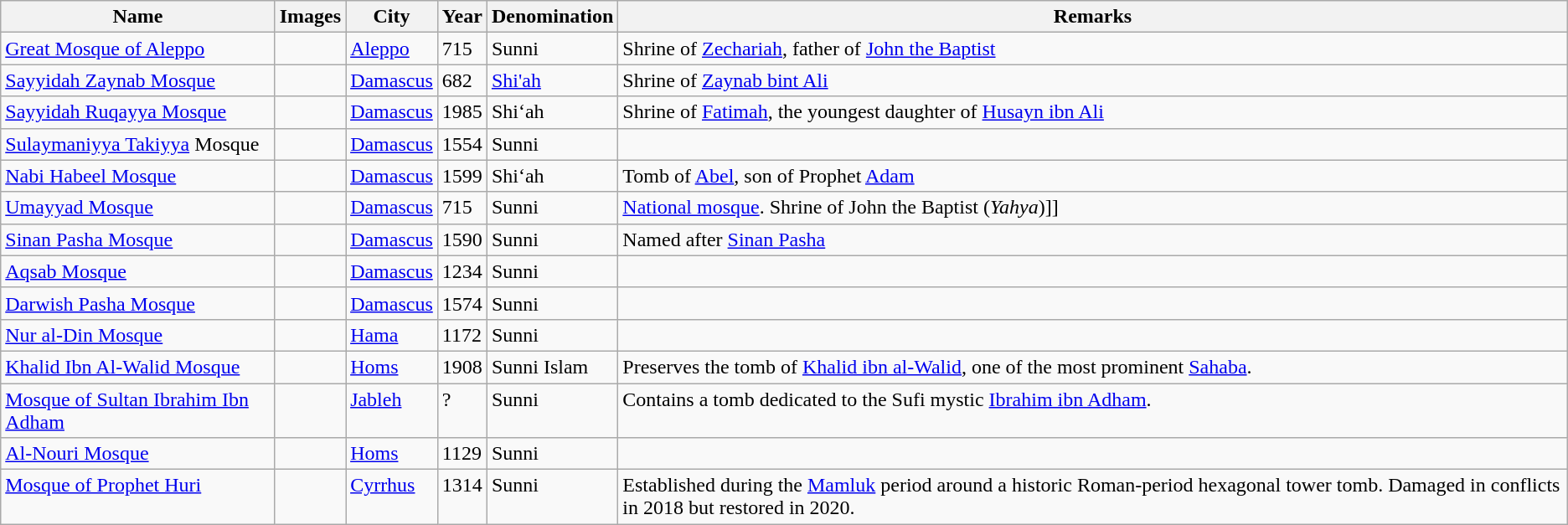<table class="wikitable sortable">
<tr>
<th>Name</th>
<th class=unsortable>Images</th>
<th>City</th>
<th>Year</th>
<th>Denomination</th>
<th class=unsortable>Remarks</th>
</tr>
<tr valign=top>
<td><a href='#'>Great Mosque of Aleppo</a></td>
<td></td>
<td><a href='#'>Aleppo</a></td>
<td>715</td>
<td>Sunni</td>
<td>Shrine of <a href='#'>Zechariah</a>, father of <a href='#'>John the Baptist</a></td>
</tr>
<tr valign=top>
<td><a href='#'>Sayyidah Zaynab Mosque</a></td>
<td></td>
<td><a href='#'>Damascus</a></td>
<td>682</td>
<td><a href='#'>Shi'ah</a></td>
<td>Shrine of <a href='#'>Zaynab bint Ali</a></td>
</tr>
<tr valign=top>
<td><a href='#'>Sayyidah Ruqayya Mosque</a></td>
<td></td>
<td><a href='#'>Damascus</a></td>
<td>1985</td>
<td>Shi‘ah</td>
<td>Shrine of <a href='#'>Fatimah</a>, the youngest daughter of <a href='#'>Husayn ibn Ali</a></td>
</tr>
<tr valign=top>
<td><a href='#'>Sulaymaniyya Takiyya</a> Mosque</td>
<td></td>
<td><a href='#'>Damascus</a></td>
<td>1554</td>
<td>Sunni</td>
<td></td>
</tr>
<tr valign=top>
<td><a href='#'>Nabi Habeel Mosque</a></td>
<td></td>
<td><a href='#'>Damascus</a></td>
<td>1599</td>
<td>Shi‘ah</td>
<td>Tomb of <a href='#'>Abel</a>, son of Prophet <a href='#'>Adam</a></td>
</tr>
<tr valign=top>
<td><a href='#'>Umayyad Mosque</a></td>
<td></td>
<td><a href='#'>Damascus</a></td>
<td>715</td>
<td>Sunni</td>
<td><a href='#'>National mosque</a>. Shrine of John the Baptist (<em>Yahya</em>)]]</td>
</tr>
<tr valign=top>
<td><a href='#'>Sinan Pasha Mosque</a></td>
<td></td>
<td><a href='#'>Damascus</a></td>
<td>1590</td>
<td>Sunni</td>
<td>Named after <a href='#'>Sinan Pasha</a></td>
</tr>
<tr valign=top>
<td><a href='#'>Aqsab Mosque</a></td>
<td></td>
<td><a href='#'>Damascus</a></td>
<td>1234</td>
<td>Sunni</td>
<td></td>
</tr>
<tr valign=top>
<td><a href='#'>Darwish Pasha Mosque</a></td>
<td></td>
<td><a href='#'>Damascus</a></td>
<td>1574</td>
<td>Sunni</td>
<td></td>
</tr>
<tr valign=top>
<td><a href='#'>Nur al-Din Mosque</a></td>
<td></td>
<td><a href='#'>Hama</a></td>
<td>1172</td>
<td>Sunni</td>
<td></td>
</tr>
<tr valign=top>
<td><a href='#'>Khalid Ibn Al-Walid Mosque</a></td>
<td></td>
<td><a href='#'>Homs</a></td>
<td>1908</td>
<td>Sunni Islam</td>
<td>Preserves the tomb of <a href='#'>Khalid ibn al-Walid</a>, one of the most prominent <a href='#'>Sahaba</a>.</td>
</tr>
<tr valign=top>
<td><a href='#'>Mosque of Sultan Ibrahim Ibn Adham</a></td>
<td></td>
<td><a href='#'>Jableh</a></td>
<td>?</td>
<td>Sunni</td>
<td>Contains a tomb dedicated to the Sufi mystic <a href='#'>Ibrahim ibn Adham</a>.</td>
</tr>
<tr valign=top>
<td><a href='#'>Al-Nouri Mosque</a></td>
<td></td>
<td><a href='#'>Homs</a></td>
<td>1129</td>
<td>Sunni</td>
<td></td>
</tr>
<tr valign=top>
<td><a href='#'>Mosque of Prophet Huri</a></td>
<td></td>
<td><a href='#'>Cyrrhus</a></td>
<td>1314</td>
<td>Sunni</td>
<td>Established during the <a href='#'>Mamluk</a> period around a historic Roman-period hexagonal tower tomb. Damaged in conflicts in 2018 but restored in 2020.</td>
</tr>
</table>
